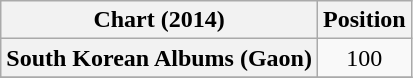<table class="wikitable plainrowheaders">
<tr>
<th scope="col">Chart (2014)</th>
<th scope="col">Position</th>
</tr>
<tr>
<th scope="row">South Korean Albums (Gaon)</th>
<td style="text-align:center">100</td>
</tr>
<tr>
</tr>
</table>
